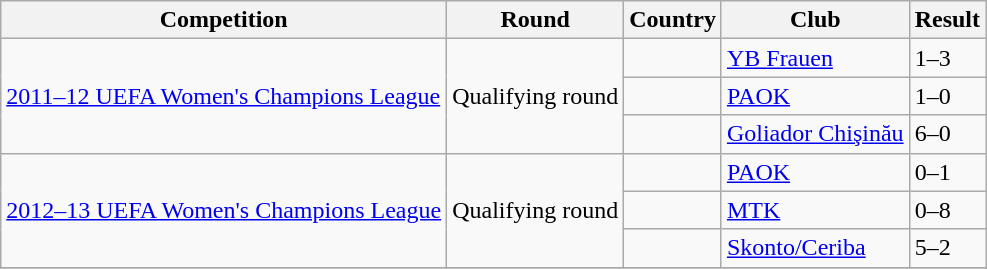<table class="wikitable">
<tr>
<th>Competition</th>
<th>Round</th>
<th>Country</th>
<th>Club</th>
<th>Result</th>
</tr>
<tr>
<td rowspan=3><a href='#'>2011–12 UEFA Women's Champions League</a></td>
<td rowspan=3>Qualifying round</td>
<td></td>
<td><a href='#'>YB Frauen</a></td>
<td>1–3</td>
</tr>
<tr>
<td></td>
<td><a href='#'>PAOK</a></td>
<td>1–0</td>
</tr>
<tr>
<td></td>
<td><a href='#'>Goliador Chişinău</a></td>
<td>6–0</td>
</tr>
<tr>
<td rowspan=3><a href='#'>2012–13 UEFA Women's Champions League</a></td>
<td rowspan=3>Qualifying round</td>
<td></td>
<td><a href='#'>PAOK</a></td>
<td>0–1</td>
</tr>
<tr>
<td></td>
<td><a href='#'>MTK</a></td>
<td>0–8</td>
</tr>
<tr>
<td></td>
<td><a href='#'>Skonto/Ceriba</a></td>
<td>5–2</td>
</tr>
<tr>
</tr>
</table>
